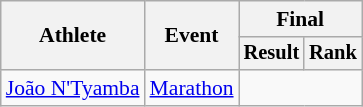<table class=wikitable style="font-size:90%">
<tr>
<th rowspan="2">Athlete</th>
<th rowspan="2">Event</th>
<th colspan="2">Final</th>
</tr>
<tr style="font-size:95%">
<th>Result</th>
<th>Rank</th>
</tr>
<tr align=center>
<td align=left><a href='#'>João N'Tyamba</a></td>
<td align=left><a href='#'>Marathon</a></td>
<td colspan=2></td>
</tr>
</table>
